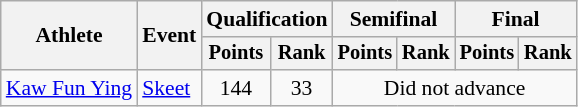<table class="wikitable" style="font-size:90%;">
<tr>
<th rowspan=2>Athlete</th>
<th rowspan=2>Event</th>
<th colspan=2>Qualification</th>
<th colspan=2>Semifinal</th>
<th colspan=2>Final</th>
</tr>
<tr style="font-size:95%">
<th>Points</th>
<th>Rank</th>
<th>Points</th>
<th>Rank</th>
<th>Points</th>
<th>Rank</th>
</tr>
<tr align=center>
<td align=left><a href='#'>Kaw Fun Ying</a></td>
<td align=left><a href='#'>Skeet</a></td>
<td>144</td>
<td>33</td>
<td colspan=4>Did not advance</td>
</tr>
</table>
